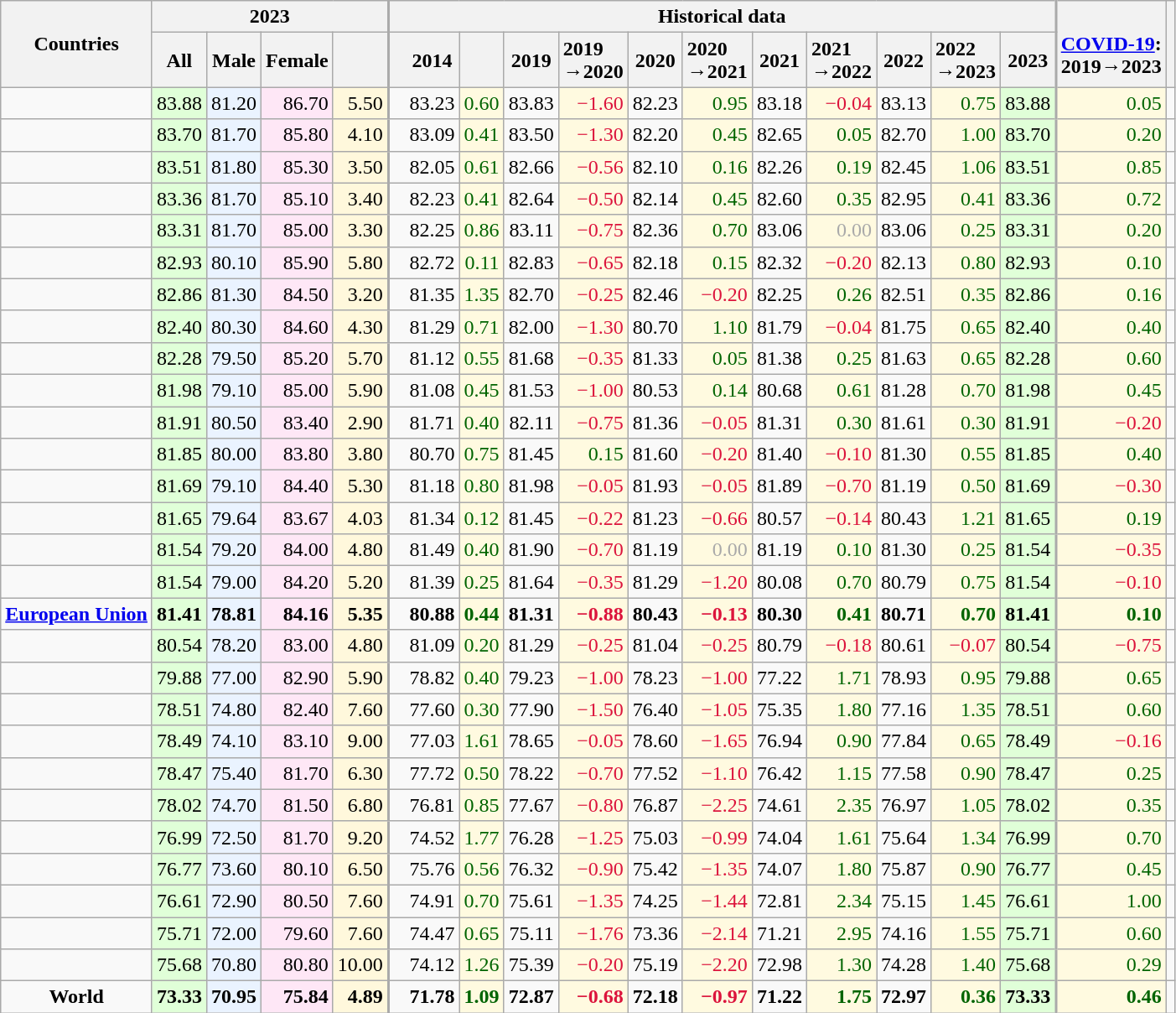<table class="wikitable sortable mw-datatable static-row-numbers sticky-header-multi sort-under col1left col2center col3center col4center col5center col6center col8center col10center col12center col14center col16center col18center" style=text-align:right;>
<tr>
<th rowspan=2 style="vertical-align:middle;">Countries</th>
<th colspan=4>2023</th>
<th colspan=11 style="border-left-width:2px;">Historical data</th>
<th rowspan=2 style="border-left-width:2px; text-align:middle;"><br><a href='#'>COVID-19</a>:<br>2019→2023</th>
<th rowspan=2></th>
</tr>
<tr class="sortbottom static-row-header">
<th style="vertical-align:middle;" class=sticky-table-none>All</th>
<th style="vertical-align:middle;">Male</th>
<th style="vertical-align:middle;">Female</th>
<th style="vertical-align:middle;"></th>
<th style="border-left-width:2px; vertical-align:middle; padding-left:1em;">2014</th>
<th style="text-align:left;"></th>
<th style="vertical-align:middle;">2019</th>
<th style="text-align:left;">2019<br>→2020</th>
<th style="vertical-align:middle;">2020</th>
<th style="text-align:left;">2020<br>→2021</th>
<th style="vertical-align:middle;">2021</th>
<th style="text-align:left;">2021<br>→2022</th>
<th style="vertical-align:middle;">2022</th>
<th style="text-align:left;">2022<br>→2023</th>
<th style="vertical-align:middle;">2023</th>
</tr>
<tr>
<td></td>
<td style="background:#e0ffd8;">83.88</td>
<td style="background:#eaf3ff;">81.20</td>
<td style="background:#fee7f6;">86.70</td>
<td style="background:#fff8dc;">5.50</td>
<td style="border-left-width:2px;padding-left:1em;">83.23</td>
<td style="background:#fffae0;color:darkgreen;">0.60</td>
<td>83.83</td>
<td style="background:#fffae0;color:crimson;">−1.60</td>
<td>82.23</td>
<td style="background:#fffae0;color:darkgreen;">0.95</td>
<td>83.18</td>
<td style="background:#fffae0;color:crimson;">−0.04</td>
<td>83.13</td>
<td style="background:#fffae0;color:darkgreen;">0.75</td>
<td style="background:#e0ffd8;">83.88</td>
<td style="background:#fffae0;border-left-width:2px;color:darkgreen;">0.05</td>
<td></td>
</tr>
<tr>
<td></td>
<td style="background:#e0ffd8;">83.70</td>
<td style="background:#eaf3ff;">81.70</td>
<td style="background:#fee7f6;">85.80</td>
<td style="background:#fff8dc;">4.10</td>
<td style="border-left-width:2px;padding-left:1em;">83.09</td>
<td style="background:#fffae0;color:darkgreen;">0.41</td>
<td>83.50</td>
<td style="background:#fffae0;color:crimson;">−1.30</td>
<td>82.20</td>
<td style="background:#fffae0;color:darkgreen;">0.45</td>
<td>82.65</td>
<td style="background:#fffae0;color:darkgreen;">0.05</td>
<td>82.70</td>
<td style="background:#fffae0;color:darkgreen;">1.00</td>
<td style="background:#e0ffd8;">83.70</td>
<td style="background:#fffae0;border-left-width:2px;color:darkgreen;">0.20</td>
<td></td>
</tr>
<tr>
<td></td>
<td style="background:#e0ffd8;">83.51</td>
<td style="background:#eaf3ff;">81.80</td>
<td style="background:#fee7f6;">85.30</td>
<td style="background:#fff8dc;">3.50</td>
<td style="border-left-width:2px;padding-left:1em;">82.05</td>
<td style="background:#fffae0;color:darkgreen;">0.61</td>
<td>82.66</td>
<td style="background:#fffae0;color:crimson;">−0.56</td>
<td>82.10</td>
<td style="background:#fffae0;color:darkgreen;">0.16</td>
<td>82.26</td>
<td style="background:#fffae0;color:darkgreen;">0.19</td>
<td>82.45</td>
<td style="background:#fffae0;color:darkgreen;">1.06</td>
<td style="background:#e0ffd8;">83.51</td>
<td style="background:#fffae0;border-left-width:2px;color:darkgreen;">0.85</td>
<td></td>
</tr>
<tr>
<td></td>
<td style="background:#e0ffd8;">83.36</td>
<td style="background:#eaf3ff;">81.70</td>
<td style="background:#fee7f6;">85.10</td>
<td style="background:#fff8dc;">3.40</td>
<td style="border-left-width:2px;padding-left:1em;">82.23</td>
<td style="background:#fffae0;color:darkgreen;">0.41</td>
<td>82.64</td>
<td style="background:#fffae0;color:crimson;">−0.50</td>
<td>82.14</td>
<td style="background:#fffae0;color:darkgreen;">0.45</td>
<td>82.60</td>
<td style="background:#fffae0;color:darkgreen;">0.35</td>
<td>82.95</td>
<td style="background:#fffae0;color:darkgreen;">0.41</td>
<td style="background:#e0ffd8;">83.36</td>
<td style="background:#fffae0;border-left-width:2px;color:darkgreen;">0.72</td>
<td></td>
</tr>
<tr>
<td></td>
<td style="background:#e0ffd8;">83.31</td>
<td style="background:#eaf3ff;">81.70</td>
<td style="background:#fee7f6;">85.00</td>
<td style="background:#fff8dc;">3.30</td>
<td style="border-left-width:2px;padding-left:1em;">82.25</td>
<td style="background:#fffae0;color:darkgreen;">0.86</td>
<td>83.11</td>
<td style="background:#fffae0;color:crimson;">−0.75</td>
<td>82.36</td>
<td style="background:#fffae0;color:darkgreen;">0.70</td>
<td>83.06</td>
<td style="background:#fffae0;color:darkgray;">0.00</td>
<td>83.06</td>
<td style="background:#fffae0;color:darkgreen;">0.25</td>
<td style="background:#e0ffd8;">83.31</td>
<td style="background:#fffae0;border-left-width:2px;color:darkgreen;">0.20</td>
<td></td>
</tr>
<tr>
<td></td>
<td style="background:#e0ffd8;">82.93</td>
<td style="background:#eaf3ff;">80.10</td>
<td style="background:#fee7f6;">85.90</td>
<td style="background:#fff8dc;">5.80</td>
<td style="border-left-width:2px;padding-left:1em;">82.72</td>
<td style="background:#fffae0;color:darkgreen;">0.11</td>
<td>82.83</td>
<td style="background:#fffae0;color:crimson;">−0.65</td>
<td>82.18</td>
<td style="background:#fffae0;color:darkgreen;">0.15</td>
<td>82.32</td>
<td style="background:#fffae0;color:crimson;">−0.20</td>
<td>82.13</td>
<td style="background:#fffae0;color:darkgreen;">0.80</td>
<td style="background:#e0ffd8;">82.93</td>
<td style="background:#fffae0;border-left-width:2px;color:darkgreen;">0.10</td>
<td></td>
</tr>
<tr>
<td></td>
<td style="background:#e0ffd8;">82.86</td>
<td style="background:#eaf3ff;">81.30</td>
<td style="background:#fee7f6;">84.50</td>
<td style="background:#fff8dc;">3.20</td>
<td style="border-left-width:2px;padding-left:1em;">81.35</td>
<td style="background:#fffae0;color:darkgreen;">1.35</td>
<td>82.70</td>
<td style="background:#fffae0;color:crimson;">−0.25</td>
<td>82.46</td>
<td style="background:#fffae0;color:crimson;">−0.20</td>
<td>82.25</td>
<td style="background:#fffae0;color:darkgreen;">0.26</td>
<td>82.51</td>
<td style="background:#fffae0;color:darkgreen;">0.35</td>
<td style="background:#e0ffd8;">82.86</td>
<td style="background:#fffae0;border-left-width:2px;color:darkgreen;">0.16</td>
<td></td>
</tr>
<tr>
<td></td>
<td style="background:#e0ffd8;">82.40</td>
<td style="background:#eaf3ff;">80.30</td>
<td style="background:#fee7f6;">84.60</td>
<td style="background:#fff8dc;">4.30</td>
<td style="border-left-width:2px;padding-left:1em;">81.29</td>
<td style="background:#fffae0;color:darkgreen;">0.71</td>
<td>82.00</td>
<td style="background:#fffae0;color:crimson;">−1.30</td>
<td>80.70</td>
<td style="background:#fffae0;color:darkgreen;">1.10</td>
<td>81.79</td>
<td style="background:#fffae0;color:crimson;">−0.04</td>
<td>81.75</td>
<td style="background:#fffae0;color:darkgreen;">0.65</td>
<td style="background:#e0ffd8;">82.40</td>
<td style="background:#fffae0;border-left-width:2px;color:darkgreen;">0.40</td>
<td></td>
</tr>
<tr>
<td></td>
<td style="background:#e0ffd8;">82.28</td>
<td style="background:#eaf3ff;">79.50</td>
<td style="background:#fee7f6;">85.20</td>
<td style="background:#fff8dc;">5.70</td>
<td style="border-left-width:2px;padding-left:1em;">81.12</td>
<td style="background:#fffae0;color:darkgreen;">0.55</td>
<td>81.68</td>
<td style="background:#fffae0;color:crimson;">−0.35</td>
<td>81.33</td>
<td style="background:#fffae0;color:darkgreen;">0.05</td>
<td>81.38</td>
<td style="background:#fffae0;color:darkgreen;">0.25</td>
<td>81.63</td>
<td style="background:#fffae0;color:darkgreen;">0.65</td>
<td style="background:#e0ffd8;">82.28</td>
<td style="background:#fffae0;border-left-width:2px;color:darkgreen;">0.60</td>
<td></td>
</tr>
<tr>
<td></td>
<td style="background:#e0ffd8;">81.98</td>
<td style="background:#eaf3ff;">79.10</td>
<td style="background:#fee7f6;">85.00</td>
<td style="background:#fff8dc;">5.90</td>
<td style="border-left-width:2px;padding-left:1em;">81.08</td>
<td style="background:#fffae0;color:darkgreen;">0.45</td>
<td>81.53</td>
<td style="background:#fffae0;color:crimson;">−1.00</td>
<td>80.53</td>
<td style="background:#fffae0;color:darkgreen;">0.14</td>
<td>80.68</td>
<td style="background:#fffae0;color:darkgreen;">0.61</td>
<td>81.28</td>
<td style="background:#fffae0;color:darkgreen;">0.70</td>
<td style="background:#e0ffd8;">81.98</td>
<td style="background:#fffae0;border-left-width:2px;color:darkgreen;">0.45</td>
<td></td>
</tr>
<tr>
<td></td>
<td style="background:#e0ffd8;">81.91</td>
<td style="background:#eaf3ff;">80.50</td>
<td style="background:#fee7f6;">83.40</td>
<td style="background:#fff8dc;">2.90</td>
<td style="border-left-width:2px;padding-left:1em;">81.71</td>
<td style="background:#fffae0;color:darkgreen;">0.40</td>
<td>82.11</td>
<td style="background:#fffae0;color:crimson;">−0.75</td>
<td>81.36</td>
<td style="background:#fffae0;color:crimson;">−0.05</td>
<td>81.31</td>
<td style="background:#fffae0;color:darkgreen;">0.30</td>
<td>81.61</td>
<td style="background:#fffae0;color:darkgreen;">0.30</td>
<td style="background:#e0ffd8;">81.91</td>
<td style="background:#fffae0;border-left-width:2px;color:crimson;">−0.20</td>
<td></td>
</tr>
<tr>
<td></td>
<td style="background:#e0ffd8;">81.85</td>
<td style="background:#eaf3ff;">80.00</td>
<td style="background:#fee7f6;">83.80</td>
<td style="background:#fff8dc;">3.80</td>
<td style="border-left-width:2px;padding-left:1em;">80.70</td>
<td style="background:#fffae0;color:darkgreen;">0.75</td>
<td>81.45</td>
<td style="background:#fffae0;color:darkgreen;">0.15</td>
<td>81.60</td>
<td style="background:#fffae0;color:crimson;">−0.20</td>
<td>81.40</td>
<td style="background:#fffae0;color:crimson;">−0.10</td>
<td>81.30</td>
<td style="background:#fffae0;color:darkgreen;">0.55</td>
<td style="background:#e0ffd8;">81.85</td>
<td style="background:#fffae0;border-left-width:2px;color:darkgreen;">0.40</td>
<td></td>
</tr>
<tr>
<td></td>
<td style="background:#e0ffd8;">81.69</td>
<td style="background:#eaf3ff;">79.10</td>
<td style="background:#fee7f6;">84.40</td>
<td style="background:#fff8dc;">5.30</td>
<td style="border-left-width:2px;padding-left:1em;">81.18</td>
<td style="background:#fffae0;color:darkgreen;">0.80</td>
<td>81.98</td>
<td style="background:#fffae0;color:crimson;">−0.05</td>
<td>81.93</td>
<td style="background:#fffae0;color:crimson;">−0.05</td>
<td>81.89</td>
<td style="background:#fffae0;color:crimson;">−0.70</td>
<td>81.19</td>
<td style="background:#fffae0;color:darkgreen;">0.50</td>
<td style="background:#e0ffd8;">81.69</td>
<td style="background:#fffae0;border-left-width:2px;color:crimson;">−0.30</td>
<td></td>
</tr>
<tr>
<td></td>
<td style="background:#e0ffd8;">81.65</td>
<td style="background:#eaf3ff;">79.64</td>
<td style="background:#fee7f6;">83.67</td>
<td style="background:#fff8dc;">4.03</td>
<td style="border-left-width:2px;padding-left:1em;">81.34</td>
<td style="background:#fffae0;color:darkgreen;">0.12</td>
<td>81.45</td>
<td style="background:#fffae0;color:crimson;">−0.22</td>
<td>81.23</td>
<td style="background:#fffae0;color:crimson;">−0.66</td>
<td>80.57</td>
<td style="background:#fffae0;color:crimson;">−0.14</td>
<td>80.43</td>
<td style="background:#fffae0;color:darkgreen;">1.21</td>
<td style="background:#e0ffd8;">81.65</td>
<td style="background:#fffae0;border-left-width:2px;color:darkgreen;">0.19</td>
<td></td>
</tr>
<tr>
<td></td>
<td style="background:#e0ffd8;">81.54</td>
<td style="background:#eaf3ff;">79.20</td>
<td style="background:#fee7f6;">84.00</td>
<td style="background:#fff8dc;">4.80</td>
<td style="border-left-width:2px;padding-left:1em;">81.49</td>
<td style="background:#fffae0;color:darkgreen;">0.40</td>
<td>81.90</td>
<td style="background:#fffae0;color:crimson;">−0.70</td>
<td>81.19</td>
<td style="background:#fffae0;color:darkgray;">0.00</td>
<td>81.19</td>
<td style="background:#fffae0;color:darkgreen;">0.10</td>
<td>81.30</td>
<td style="background:#fffae0;color:darkgreen;">0.25</td>
<td style="background:#e0ffd8;">81.54</td>
<td style="background:#fffae0;border-left-width:2px;color:crimson;">−0.35</td>
<td></td>
</tr>
<tr>
<td></td>
<td style="background:#e0ffd8;">81.54</td>
<td style="background:#eaf3ff;">79.00</td>
<td style="background:#fee7f6;">84.20</td>
<td style="background:#fff8dc;">5.20</td>
<td style="border-left-width:2px;padding-left:1em;">81.39</td>
<td style="background:#fffae0;color:darkgreen;">0.25</td>
<td>81.64</td>
<td style="background:#fffae0;color:crimson;">−0.35</td>
<td>81.29</td>
<td style="background:#fffae0;color:crimson;">−1.20</td>
<td>80.08</td>
<td style="background:#fffae0;color:darkgreen;">0.70</td>
<td>80.79</td>
<td style="background:#fffae0;color:darkgreen;">0.75</td>
<td style="background:#e0ffd8;">81.54</td>
<td style="background:#fffae0;border-left-width:2px;color:crimson;">−0.10</td>
<td></td>
</tr>
<tr class=static-row-header>
<td style="text-align:center;"><strong><a href='#'>European Union</a></strong></td>
<td style="background:#e0ffd8;"><strong>81.41</strong></td>
<td style="background:#eaf3ff;"><strong>78.81</strong></td>
<td style="background:#fee7f6;"><strong>84.16</strong></td>
<td style="background:#fff8dc;"><strong>5.35</strong></td>
<td style="border-left-width:2px;padding-left:1em;"><strong>80.88</strong></td>
<td style="background:#fffae0;color:darkgreen;"><strong>0.44</strong></td>
<td><strong>81.31</strong></td>
<td style="background:#fffae0;color:crimson;"><strong>−0.88</strong></td>
<td><strong>80.43</strong></td>
<td style="background:#fffae0;color:crimson;"><strong>−0.13</strong></td>
<td><strong>80.30</strong></td>
<td style="background:#fffae0;color:darkgreen;"><strong>0.41</strong></td>
<td><strong>80.71</strong></td>
<td style="background:#fffae0;color:darkgreen;"><strong>0.70</strong></td>
<td style="background:#e0ffd8;"><strong>81.41</strong></td>
<td style="background:#fffae0;border-left-width:2px;color:darkgreen;"><strong>0.10</strong></td>
<td></td>
</tr>
<tr>
<td></td>
<td style="background:#e0ffd8;">80.54</td>
<td style="background:#eaf3ff;">78.20</td>
<td style="background:#fee7f6;">83.00</td>
<td style="background:#fff8dc;">4.80</td>
<td style="border-left-width:2px;padding-left:1em;">81.09</td>
<td style="background:#fffae0;color:darkgreen;">0.20</td>
<td>81.29</td>
<td style="background:#fffae0;color:crimson;">−0.25</td>
<td>81.04</td>
<td style="background:#fffae0;color:crimson;">−0.25</td>
<td>80.79</td>
<td style="background:#fffae0;color:crimson;">−0.18</td>
<td>80.61</td>
<td style="background:#fffae0;color:crimson;">−0.07</td>
<td style="background:#e0ffd8;">80.54</td>
<td style="background:#fffae0;border-left-width:2px;color:crimson;">−0.75</td>
<td></td>
</tr>
<tr>
<td></td>
<td style="background:#e0ffd8;">79.88</td>
<td style="background:#eaf3ff;">77.00</td>
<td style="background:#fee7f6;">82.90</td>
<td style="background:#fff8dc;">5.90</td>
<td style="border-left-width:2px;padding-left:1em;">78.82</td>
<td style="background:#fffae0;color:darkgreen;">0.40</td>
<td>79.23</td>
<td style="background:#fffae0;color:crimson;">−1.00</td>
<td>78.23</td>
<td style="background:#fffae0;color:crimson;">−1.00</td>
<td>77.22</td>
<td style="background:#fffae0;color:darkgreen;">1.71</td>
<td>78.93</td>
<td style="background:#fffae0;color:darkgreen;">0.95</td>
<td style="background:#e0ffd8;">79.88</td>
<td style="background:#fffae0;border-left-width:2px;color:darkgreen;">0.65</td>
<td></td>
</tr>
<tr>
<td></td>
<td style="background:#e0ffd8;">78.51</td>
<td style="background:#eaf3ff;">74.80</td>
<td style="background:#fee7f6;">82.40</td>
<td style="background:#fff8dc;">7.60</td>
<td style="border-left-width:2px;padding-left:1em;">77.60</td>
<td style="background:#fffae0;color:darkgreen;">0.30</td>
<td>77.90</td>
<td style="background:#fffae0;color:crimson;">−1.50</td>
<td>76.40</td>
<td style="background:#fffae0;color:crimson;">−1.05</td>
<td>75.35</td>
<td style="background:#fffae0;color:darkgreen;">1.80</td>
<td>77.16</td>
<td style="background:#fffae0;color:darkgreen;">1.35</td>
<td style="background:#e0ffd8;">78.51</td>
<td style="background:#fffae0;border-left-width:2px;color:darkgreen;">0.60</td>
<td></td>
</tr>
<tr>
<td></td>
<td style="background:#e0ffd8;">78.49</td>
<td style="background:#eaf3ff;">74.10</td>
<td style="background:#fee7f6;">83.10</td>
<td style="background:#fff8dc;">9.00</td>
<td style="border-left-width:2px;padding-left:1em;">77.03</td>
<td style="background:#fffae0;color:darkgreen;">1.61</td>
<td>78.65</td>
<td style="background:#fffae0;color:crimson;">−0.05</td>
<td>78.60</td>
<td style="background:#fffae0;color:crimson;">−1.65</td>
<td>76.94</td>
<td style="background:#fffae0;color:darkgreen;">0.90</td>
<td>77.84</td>
<td style="background:#fffae0;color:darkgreen;">0.65</td>
<td style="background:#e0ffd8;">78.49</td>
<td style="background:#fffae0;border-left-width:2px;color:crimson;">−0.16</td>
<td></td>
</tr>
<tr>
<td></td>
<td style="background:#e0ffd8;">78.47</td>
<td style="background:#eaf3ff;">75.40</td>
<td style="background:#fee7f6;">81.70</td>
<td style="background:#fff8dc;">6.30</td>
<td style="border-left-width:2px;padding-left:1em;">77.72</td>
<td style="background:#fffae0;color:darkgreen;">0.50</td>
<td>78.22</td>
<td style="background:#fffae0;color:crimson;">−0.70</td>
<td>77.52</td>
<td style="background:#fffae0;color:crimson;">−1.10</td>
<td>76.42</td>
<td style="background:#fffae0;color:darkgreen;">1.15</td>
<td>77.58</td>
<td style="background:#fffae0;color:darkgreen;">0.90</td>
<td style="background:#e0ffd8;">78.47</td>
<td style="background:#fffae0;border-left-width:2px;color:darkgreen;">0.25</td>
<td></td>
</tr>
<tr>
<td></td>
<td style="background:#e0ffd8;">78.02</td>
<td style="background:#eaf3ff;">74.70</td>
<td style="background:#fee7f6;">81.50</td>
<td style="background:#fff8dc;">6.80</td>
<td style="border-left-width:2px;padding-left:1em;">76.81</td>
<td style="background:#fffae0;color:darkgreen;">0.85</td>
<td>77.67</td>
<td style="background:#fffae0;color:crimson;">−0.80</td>
<td>76.87</td>
<td style="background:#fffae0;color:crimson;">−2.25</td>
<td>74.61</td>
<td style="background:#fffae0;color:darkgreen;">2.35</td>
<td>76.97</td>
<td style="background:#fffae0;color:darkgreen;">1.05</td>
<td style="background:#e0ffd8;">78.02</td>
<td style="background:#fffae0;border-left-width:2px;color:darkgreen;">0.35</td>
<td></td>
</tr>
<tr>
<td></td>
<td style="background:#e0ffd8;">76.99</td>
<td style="background:#eaf3ff;">72.50</td>
<td style="background:#fee7f6;">81.70</td>
<td style="background:#fff8dc;">9.20</td>
<td style="border-left-width:2px;padding-left:1em;">74.52</td>
<td style="background:#fffae0;color:darkgreen;">1.77</td>
<td>76.28</td>
<td style="background:#fffae0;color:crimson;">−1.25</td>
<td>75.03</td>
<td style="background:#fffae0;color:crimson;">−0.99</td>
<td>74.04</td>
<td style="background:#fffae0;color:darkgreen;">1.61</td>
<td>75.64</td>
<td style="background:#fffae0;color:darkgreen;">1.34</td>
<td style="background:#e0ffd8;">76.99</td>
<td style="background:#fffae0;border-left-width:2px;color:darkgreen;">0.70</td>
<td></td>
</tr>
<tr>
<td></td>
<td style="background:#e0ffd8;">76.77</td>
<td style="background:#eaf3ff;">73.60</td>
<td style="background:#fee7f6;">80.10</td>
<td style="background:#fff8dc;">6.50</td>
<td style="border-left-width:2px;padding-left:1em;">75.76</td>
<td style="background:#fffae0;color:darkgreen;">0.56</td>
<td>76.32</td>
<td style="background:#fffae0;color:crimson;">−0.90</td>
<td>75.42</td>
<td style="background:#fffae0;color:crimson;">−1.35</td>
<td>74.07</td>
<td style="background:#fffae0;color:darkgreen;">1.80</td>
<td>75.87</td>
<td style="background:#fffae0;color:darkgreen;">0.90</td>
<td style="background:#e0ffd8;">76.77</td>
<td style="background:#fffae0;border-left-width:2px;color:darkgreen;">0.45</td>
<td></td>
</tr>
<tr>
<td></td>
<td style="background:#e0ffd8;">76.61</td>
<td style="background:#eaf3ff;">72.90</td>
<td style="background:#fee7f6;">80.50</td>
<td style="background:#fff8dc;">7.60</td>
<td style="border-left-width:2px;padding-left:1em;">74.91</td>
<td style="background:#fffae0;color:darkgreen;">0.70</td>
<td>75.61</td>
<td style="background:#fffae0;color:crimson;">−1.35</td>
<td>74.25</td>
<td style="background:#fffae0;color:crimson;">−1.44</td>
<td>72.81</td>
<td style="background:#fffae0;color:darkgreen;">2.34</td>
<td>75.15</td>
<td style="background:#fffae0;color:darkgreen;">1.45</td>
<td style="background:#e0ffd8;">76.61</td>
<td style="background:#fffae0;border-left-width:2px;color:darkgreen;">1.00</td>
<td></td>
</tr>
<tr>
<td></td>
<td style="background:#e0ffd8;">75.71</td>
<td style="background:#eaf3ff;">72.00</td>
<td style="background:#fee7f6;">79.60</td>
<td style="background:#fff8dc;">7.60</td>
<td style="border-left-width:2px;padding-left:1em;">74.47</td>
<td style="background:#fffae0;color:darkgreen;">0.65</td>
<td>75.11</td>
<td style="background:#fffae0;color:crimson;">−1.76</td>
<td>73.36</td>
<td style="background:#fffae0;color:crimson;">−2.14</td>
<td>71.21</td>
<td style="background:#fffae0;color:darkgreen;">2.95</td>
<td>74.16</td>
<td style="background:#fffae0;color:darkgreen;">1.55</td>
<td style="background:#e0ffd8;">75.71</td>
<td style="background:#fffae0;border-left-width:2px;color:darkgreen;">0.60</td>
<td></td>
</tr>
<tr>
<td></td>
<td style="background:#e0ffd8;">75.68</td>
<td style="background:#eaf3ff;">70.80</td>
<td style="background:#fee7f6;">80.80</td>
<td style="background:#fff8dc;">10.00</td>
<td style="border-left-width:2px;padding-left:1em;">74.12</td>
<td style="background:#fffae0;color:darkgreen;">1.26</td>
<td>75.39</td>
<td style="background:#fffae0;color:crimson;">−0.20</td>
<td>75.19</td>
<td style="background:#fffae0;color:crimson;">−2.20</td>
<td>72.98</td>
<td style="background:#fffae0;color:darkgreen;">1.30</td>
<td>74.28</td>
<td style="background:#fffae0;color:darkgreen;">1.40</td>
<td style="background:#e0ffd8;">75.68</td>
<td style="background:#fffae0;border-left-width:2px;color:darkgreen;">0.29</td>
<td></td>
</tr>
<tr class=static-row-header>
<td style="text-align:center;"><strong>World</strong></td>
<td style="background:#e0ffd8;"><strong>73.33</strong></td>
<td style="background:#eaf3ff;"><strong>70.95</strong></td>
<td style="background:#fee7f6;"><strong>75.84</strong></td>
<td style="background:#fff8dc;"><strong>4.89</strong></td>
<td style="border-left-width:2px;padding-left:1em;"><strong>71.78</strong></td>
<td style="background:#fffae0;color:darkgreen;"><strong>1.09</strong></td>
<td><strong>72.87</strong></td>
<td style="background:#fffae0;color:crimson;"><strong>−0.68</strong></td>
<td><strong>72.18</strong></td>
<td style="background:#fffae0;color:crimson;"><strong>−0.97</strong></td>
<td><strong>71.22</strong></td>
<td style="background:#fffae0;color:darkgreen;"><strong>1.75</strong></td>
<td><strong>72.97</strong></td>
<td style="background:#fffae0;color:darkgreen;"><strong>0.36</strong></td>
<td style="background:#e0ffd8;"><strong>73.33</strong></td>
<td style="background:#fffae0;border-left-width:2px;color:darkgreen;"><strong>0.46</strong></td>
<td></td>
</tr>
</table>
